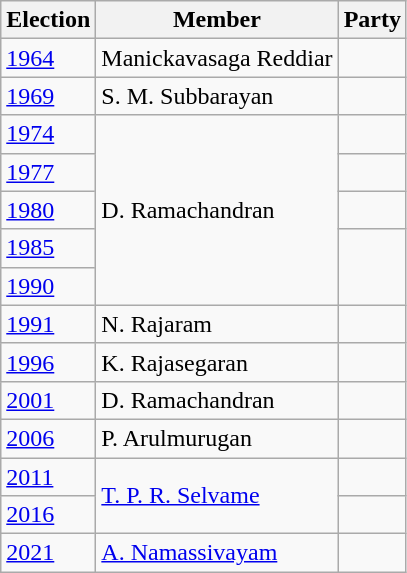<table class="wikitable sortable">
<tr>
<th>Election</th>
<th>Member</th>
<th colspan=2>Party</th>
</tr>
<tr>
<td><a href='#'>1964</a></td>
<td>Manickavasaga Reddiar</td>
<td></td>
</tr>
<tr>
<td><a href='#'>1969</a></td>
<td>S. M. Subbarayan</td>
<td></td>
</tr>
<tr>
<td><a href='#'>1974</a></td>
<td rowspan=5>D. Ramachandran</td>
<td></td>
</tr>
<tr>
<td><a href='#'>1977</a></td>
</tr>
<tr>
<td><a href='#'>1980</a></td>
<td></td>
</tr>
<tr>
<td><a href='#'>1985</a></td>
</tr>
<tr>
<td><a href='#'>1990</a></td>
</tr>
<tr>
<td><a href='#'>1991</a></td>
<td>N. Rajaram</td>
<td></td>
</tr>
<tr>
<td><a href='#'>1996</a></td>
<td>K. Rajasegaran</td>
<td></td>
</tr>
<tr>
<td><a href='#'>2001</a></td>
<td>D. Ramachandran</td>
<td></td>
</tr>
<tr>
<td><a href='#'>2006</a></td>
<td>P. Arulmurugan</td>
<td></td>
</tr>
<tr>
<td><a href='#'>2011</a></td>
<td rowspan=2><a href='#'>T. P. R. Selvame</a></td>
<td></td>
</tr>
<tr>
<td><a href='#'>2016</a></td>
</tr>
<tr>
<td><a href='#'>2021</a></td>
<td><a href='#'>A. Namassivayam</a></td>
<td></td>
</tr>
</table>
